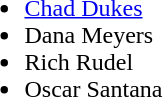<table width=90%>
<tr>
<td valign="top" align="left" width=33%><br><ul><li><a href='#'>Chad Dukes</a></li><li>Dana Meyers</li><li>Rich Rudel</li><li>Oscar Santana</li></ul></td>
</tr>
</table>
